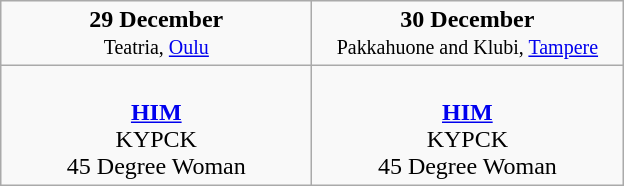<table class="wikitable">
<tr>
<td colspan="1" style="text-align:center;"><strong>29 December</strong> <br> <small> Teatria, <a href='#'>Oulu</a> </small></td>
<td colspan="1" style="text-align:center;"><strong>30 December</strong> <br> <small> Pakkahuone and Klubi, <a href='#'>Tampere</a> </small></td>
</tr>
<tr>
<td style="text-align:center; vertical-align:top; width:200px;"><br><strong><a href='#'>HIM</a></strong><br>
KYPCK<br>
45 Degree Woman<br></td>
<td style="text-align:center; vertical-align:top; width:200px;"><br><strong><a href='#'>HIM</a></strong><br>
KYPCK<br>
45 Degree Woman<br></td>
</tr>
</table>
